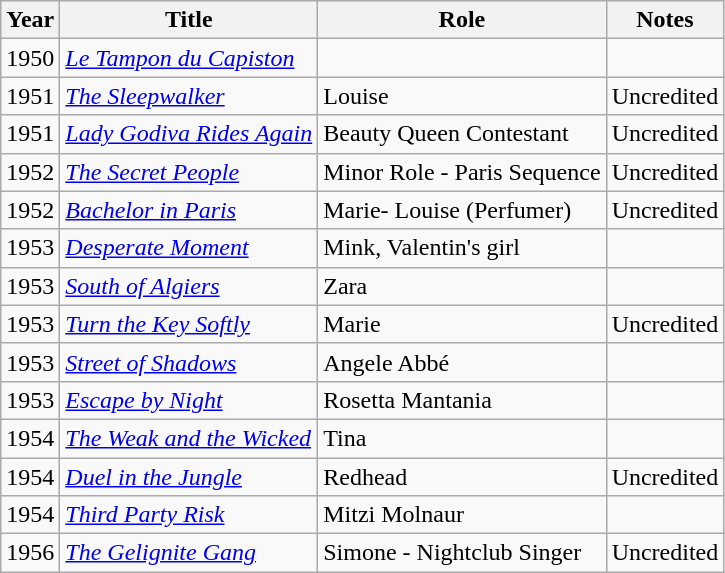<table class="wikitable">
<tr>
<th>Year</th>
<th>Title</th>
<th>Role</th>
<th>Notes</th>
</tr>
<tr>
<td>1950</td>
<td><em><a href='#'>Le Tampon du Capiston</a></em></td>
<td></td>
<td></td>
</tr>
<tr>
<td>1951</td>
<td><em><a href='#'>The Sleepwalker</a></em></td>
<td>Louise</td>
<td>Uncredited</td>
</tr>
<tr>
<td>1951</td>
<td><em><a href='#'>Lady Godiva Rides Again</a></em></td>
<td>Beauty Queen Contestant</td>
<td>Uncredited</td>
</tr>
<tr>
<td>1952</td>
<td><em><a href='#'>The Secret People</a></em></td>
<td>Minor Role - Paris Sequence</td>
<td>Uncredited</td>
</tr>
<tr>
<td>1952</td>
<td><em><a href='#'>Bachelor in Paris</a></em></td>
<td>Marie- Louise (Perfumer)</td>
<td>Uncredited</td>
</tr>
<tr>
<td>1953</td>
<td><em><a href='#'>Desperate Moment</a></em></td>
<td>Mink, Valentin's girl</td>
<td></td>
</tr>
<tr>
<td>1953</td>
<td><em><a href='#'>South of Algiers</a></em></td>
<td>Zara</td>
<td></td>
</tr>
<tr>
<td>1953</td>
<td><em><a href='#'>Turn the Key Softly</a></em></td>
<td>Marie</td>
<td>Uncredited</td>
</tr>
<tr>
<td>1953</td>
<td><em><a href='#'>Street of Shadows</a></em></td>
<td>Angele Abbé</td>
<td></td>
</tr>
<tr>
<td>1953</td>
<td><em><a href='#'>Escape by Night</a></em></td>
<td>Rosetta Mantania</td>
<td></td>
</tr>
<tr>
<td>1954</td>
<td><em><a href='#'>The Weak and the Wicked</a></em></td>
<td>Tina</td>
<td></td>
</tr>
<tr>
<td>1954</td>
<td><em><a href='#'>Duel in the Jungle</a></em></td>
<td>Redhead</td>
<td>Uncredited</td>
</tr>
<tr>
<td>1954</td>
<td><em><a href='#'>Third Party Risk</a></em></td>
<td>Mitzi Molnaur</td>
<td></td>
</tr>
<tr>
<td>1956</td>
<td><em><a href='#'>The Gelignite Gang</a></em></td>
<td>Simone - Nightclub Singer</td>
<td>Uncredited</td>
</tr>
</table>
